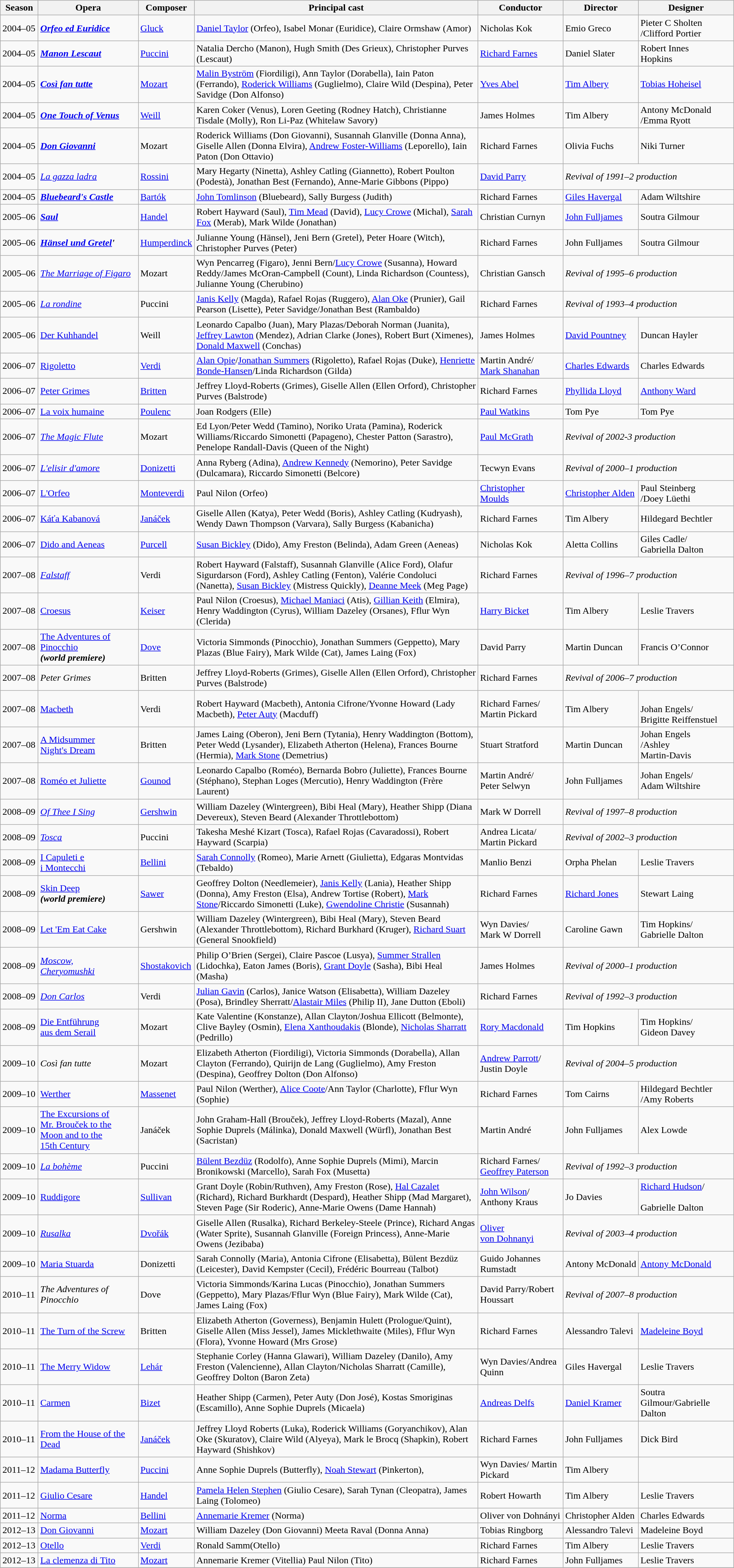<table class="wikitable sortable">
<tr>
<th width="57">Season</th>
<th>Opera</th>
<th>Composer</th>
<th>Principal cast</th>
<th>Conductor</th>
<th>Director</th>
<th>Designer</th>
</tr>
<tr>
<td>2004–05</td>
<td><strong><em><a href='#'>Orfeo ed Euridice</a></em></strong></td>
<td> <a href='#'>Gluck</a></td>
<td> <a href='#'>Daniel Taylor</a> (Orfeo), Isabel Monar (Euridice), Claire Ormshaw (Amor)</td>
<td> Nicholas Kok</td>
<td> Emio Greco</td>
<td> Pieter C Sholten<br>/Clifford Portier</td>
</tr>
<tr>
<td>2004–05</td>
<td><strong><em><a href='#'>Manon Lescaut</a></em></strong></td>
<td> <a href='#'>Puccini</a></td>
<td> Natalia Dercho (Manon), Hugh Smith (Des Grieux), Christopher Purves (Lescaut)</td>
<td> <a href='#'>Richard Farnes</a></td>
<td> Daniel Slater</td>
<td> Robert Innes<br>Hopkins</td>
</tr>
<tr>
<td>2004–05</td>
<td><strong><em><a href='#'>Così fan tutte</a></em></strong></td>
<td> <a href='#'>Mozart</a></td>
<td> <a href='#'>Malin Byström</a> (Fiordiligi), Ann Taylor (Dorabella), Iain Paton (Ferrando), <a href='#'>Roderick Williams</a> (Guglielmo), Claire Wild (Despina), Peter Savidge (Don Alfonso)</td>
<td> <a href='#'>Yves Abel</a></td>
<td> <a href='#'>Tim Albery</a></td>
<td> <a href='#'>Tobias Hoheisel</a></td>
</tr>
<tr>
<td>2004–05</td>
<td><strong><em><a href='#'>One Touch of Venus</a></em></strong></td>
<td> <a href='#'>Weill</a></td>
<td> Karen Coker (Venus), Loren Geeting (Rodney Hatch), Christianne Tisdale (Molly), Ron Li-Paz (Whitelaw Savory)</td>
<td> James Holmes</td>
<td> Tim Albery</td>
<td> Antony McDonald<br>/Emma Ryott</td>
</tr>
<tr>
<td>2004–05</td>
<td><strong><em><a href='#'>Don Giovanni</a></em></strong></td>
<td> Mozart</td>
<td> Roderick Williams (Don Giovanni), Susannah Glanville (Donna Anna), Giselle Allen (Donna Elvira), <a href='#'>Andrew Foster-Williams</a> (Leporello), Iain Paton (Don Ottavio)</td>
<td> Richard Farnes</td>
<td> Olivia Fuchs</td>
<td> Niki Turner</td>
</tr>
<tr>
<td>2004–05</td>
<td><em><a href='#'>La gazza ladra</a></em></td>
<td> <a href='#'>Rossini</a></td>
<td> Mary Hegarty (Ninetta), Ashley Catling (Giannetto), Robert Poulton (Podestà), Jonathan Best (Fernando), Anne-Marie Gibbons (Pippo)</td>
<td> <a href='#'>David Parry</a></td>
<td colspan="2"> <em>Revival of 1991–2 production</em></td>
</tr>
<tr>
<td>2004–05</td>
<td><strong><em><a href='#'>Bluebeard's Castle</a></em></strong></td>
<td> <a href='#'>Bartók</a></td>
<td> <a href='#'>John Tomlinson</a> (Bluebeard), Sally Burgess (Judith)</td>
<td> Richard Farnes</td>
<td> <a href='#'>Giles Havergal</a></td>
<td> Adam Wiltshire</td>
</tr>
<tr>
<td>2005–06</td>
<td><strong><em><a href='#'>Saul</a></em></strong></td>
<td> <a href='#'>Handel</a></td>
<td> Robert Hayward (Saul), <a href='#'>Tim Mead</a> (David), <a href='#'>Lucy Crowe</a> (Michal), <a href='#'>Sarah Fox</a> (Merab), Mark Wilde (Jonathan)</td>
<td> Christian Curnyn</td>
<td> <a href='#'>John&nbsp;Fulljames</a></td>
<td> Soutra Gilmour</td>
</tr>
<tr>
<td>2005–06</td>
<td><strong><em><a href='#'>Hänsel und Gretel</a><strong>'</strong></td>
<td> <a href='#'>Humperdinck</a></td>
<td> Julianne Young (Hänsel), Jeni Bern (Gretel), Peter Hoare (Witch), Christopher Purves (Peter)</td>
<td> Richard Farnes</td>
<td> John Fulljames</td>
<td> Soutra Gilmour</td>
</tr>
<tr>
<td>2005–06</td>
<td><em><a href='#'>The&nbsp;Marriage&nbsp;of&nbsp;Figaro</a></em></td>
<td> Mozart</td>
<td> Wyn Pencarreg (Figaro), Jenni Bern/<a href='#'>Lucy Crowe</a> (Susanna), Howard Reddy/James McOran-Campbell (Count), Linda Richardson (Countess), Julianne Young (Cherubino)</td>
<td> Christian Gansch</td>
<td colspan="2"> <em>Revival of 1995–6 production</em></td>
</tr>
<tr>
<td>2005–06</td>
<td><em><a href='#'>La rondine</a></em></td>
<td> Puccini</td>
<td> <a href='#'>Janis Kelly</a> (Magda), Rafael Rojas (Ruggero), <a href='#'>Alan Oke</a> (Prunier), Gail Pearson (Lisette), Peter Savidge/Jonathan Best (Rambaldo)</td>
<td> Richard Farnes</td>
<td colspan="2"> <em>Revival of 1993–4 production</em></td>
</tr>
<tr>
<td>2005–06</td>
<td></em></strong><a href='#'>Der Kuhhandel</a><strong><em></td>
<td> Weill</td>
<td> Leonardo Capalbo (Juan), Mary Plazas/Deborah Norman (Juanita), <a href='#'>Jeffrey Lawton</a> (Mendez), Adrian Clarke (Jones), Robert Burt (Ximenes), <a href='#'>Donald Maxwell</a> (Conchas)</td>
<td> James Holmes</td>
<td> <a href='#'>David Pountney</a></td>
<td> Duncan Hayler</td>
</tr>
<tr>
<td>2006–07</td>
<td></em></strong><a href='#'>Rigoletto</a><strong><em></td>
<td> <a href='#'>Verdi</a></td>
<td> <a href='#'>Alan Opie</a>/<a href='#'>Jonathan Summers</a> (Rigoletto), Rafael Rojas (Duke), <a href='#'>Henriette Bonde-Hansen</a>/Linda Richardson (Gilda)</td>
<td> Martin André/<br><a href='#'>Mark Shanahan</a></td>
<td> <a href='#'>Charles Edwards</a></td>
<td> Charles Edwards</td>
</tr>
<tr>
<td>2006–07</td>
<td></em></strong><a href='#'>Peter Grimes</a><strong><em></td>
<td> <a href='#'>Britten</a></td>
<td> Jeffrey Lloyd-Roberts (Grimes), Giselle Allen (Ellen Orford), Christopher Purves (Balstrode)</td>
<td> Richard Farnes</td>
<td> <a href='#'>Phyllida Lloyd</a></td>
<td> <a href='#'>Anthony Ward</a></td>
</tr>
<tr>
<td>2006–07</td>
<td></em></strong><a href='#'>La voix humaine</a><strong><em></td>
<td> <a href='#'>Poulenc</a></td>
<td> Joan Rodgers (Elle)</td>
<td> <a href='#'>Paul Watkins</a></td>
<td> Tom Pye</td>
<td> Tom Pye</td>
</tr>
<tr>
<td>2006–07</td>
<td><em><a href='#'>The Magic Flute</a></em></td>
<td> Mozart</td>
<td> Ed Lyon/Peter Wedd (Tamino), Noriko Urata (Pamina), Roderick Williams/Riccardo Simonetti (Papageno), Chester Patton (Sarastro), Penelope Randall-Davis (Queen of the Night)</td>
<td> <a href='#'>Paul McGrath</a></td>
<td colspan="2"> <em>Revival of 2002-3 production</em></td>
</tr>
<tr>
<td>2006–07</td>
<td><em><a href='#'>L'elisir d'amore</a></em></td>
<td> <a href='#'>Donizetti</a></td>
<td> Anna Ryberg (Adina), <a href='#'>Andrew Kennedy</a> (Nemorino), Peter Savidge (Dulcamara), Riccardo Simonetti (Belcore)</td>
<td> Tecwyn Evans</td>
<td colspan="2"> <em>Revival of 2000–1 production</em></td>
</tr>
<tr>
<td>2006–07</td>
<td></em></strong><a href='#'>L'Orfeo</a><strong><em></td>
<td> <a href='#'>Monteverdi</a></td>
<td> Paul Nilon (Orfeo)</td>
<td> <a href='#'>Christopher<br>Moulds</a></td>
<td> <a href='#'>Christopher Alden</a></td>
<td> Paul Steinberg<br>/Doey Lüethi</td>
</tr>
<tr>
<td>2006–07</td>
<td></em></strong><a href='#'>Káťa Kabanová</a><strong><em></td>
<td> <a href='#'>Janáček</a></td>
<td> Giselle Allen (Katya), Peter Wedd (Boris), Ashley Catling (Kudryash), Wendy Dawn Thompson (Varvara), Sally Burgess (Kabanicha)</td>
<td> Richard Farnes</td>
<td> Tim Albery</td>
<td> Hildegard Bechtler</td>
</tr>
<tr>
<td>2006–07</td>
<td></em></strong><a href='#'>Dido and Aeneas</a><strong><em></td>
<td> <a href='#'>Purcell</a></td>
<td> <a href='#'>Susan Bickley</a> (Dido), Amy Freston (Belinda), Adam Green (Aeneas)</td>
<td> Nicholas Kok</td>
<td> Aletta Collins</td>
<td> Giles Cadle/<br>Gabriella Dalton</td>
</tr>
<tr>
<td>2007–08</td>
<td><em><a href='#'>Falstaff</a></em></td>
<td> Verdi</td>
<td> Robert Hayward (Falstaff), Susannah Glanville (Alice Ford), Olafur Sigurdarson (Ford), Ashley Catling (Fenton), Valérie Condoluci (Nanetta), <a href='#'>Susan Bickley</a> (Mistress Quickly), <a href='#'>Deanne Meek</a> (Meg Page)</td>
<td> Richard Farnes</td>
<td colspan="2"> <em>Revival of 1996–7 production</em></td>
</tr>
<tr>
<td>2007–08</td>
<td></em></strong><a href='#'>Croesus</a><strong><em></td>
<td> <a href='#'>Keiser</a></td>
<td> Paul Nilon (Croesus), <a href='#'>Michael Maniaci</a> (Atis), <a href='#'>Gillian Keith</a> (Elmira), Henry Waddington (Cyrus), William Dazeley (Orsanes), Fflur Wyn (Clerida)</td>
<td> <a href='#'>Harry Bicket</a></td>
<td> Tim Albery</td>
<td> Leslie Travers</td>
</tr>
<tr>
<td>2007–08</td>
<td></em></strong><a href='#'>The Adventures of<br>Pinocchio</a><strong><em><br>(world premiere)</td>
<td> <a href='#'>Dove</a></td>
<td> Victoria Simmonds (Pinocchio), Jonathan Summers (Geppetto), Mary Plazas (Blue Fairy), Mark Wilde (Cat), James Laing (Fox)</td>
<td> David Parry</td>
<td> Martin Duncan</td>
<td> Francis O’Connor</td>
</tr>
<tr>
<td>2007–08</td>
<td><em>Peter Grimes</em></td>
<td> Britten</td>
<td> Jeffrey Lloyd-Roberts (Grimes), Giselle Allen (Ellen Orford), Christopher Purves (Balstrode)</td>
<td> Richard Farnes</td>
<td colspan="2"> <em>Revival of 2006–7 production</em></td>
</tr>
<tr>
<td>2007–08</td>
<td></em></strong><a href='#'>Macbeth</a><strong><em></td>
<td> Verdi</td>
<td> Robert Hayward (Macbeth), Antonia Cifrone/Yvonne Howard (Lady Macbeth), <a href='#'>Peter Auty</a> (Macduff)</td>
<td> Richard Farnes/<br>Martin Pickard</td>
<td> Tim Albery</td>
<td><br> Johan Engels/<br>
Brigitte Reiffenstuel</td>
</tr>
<tr>
<td>2007–08</td>
<td></em></strong><a href='#'>A Midsummer<br>Night's Dream</a><strong><em></td>
<td> Britten</td>
<td> James Laing (Oberon), Jeni Bern (Tytania), Henry Waddington (Bottom), Peter Wedd (Lysander), Elizabeth Atherton (Helena), Frances Bourne (Hermia), <a href='#'>Mark Stone</a> (Demetrius)</td>
<td> Stuart Stratford</td>
<td> Martin Duncan</td>
<td> Johan Engels<br>/Ashley<br>Martin-Davis</td>
</tr>
<tr>
<td>2007–08</td>
<td></em></strong><a href='#'>Roméo et Juliette</a><strong><em></td>
<td> <a href='#'>Gounod</a></td>
<td> Leonardo Capalbo (Roméo), Bernarda Bobro (Juliette), Frances Bourne (Stéphano), Stephan Loges (Mercutio), Henry Waddington (Frère Laurent)</td>
<td> Martin André/<br>Peter Selwyn</td>
<td> John Fulljames</td>
<td> Johan Engels/<br>Adam Wiltshire</td>
</tr>
<tr>
<td>2008–09</td>
<td><em><a href='#'>Of Thee I Sing</a></em></td>
<td> <a href='#'>Gershwin</a></td>
<td> William Dazeley (Wintergreen), Bibi Heal (Mary), Heather Shipp (Diana Devereux), Steven Beard (Alexander Throttlebottom)</td>
<td> Mark W Dorrell</td>
<td colspan="2"> <em>Revival of 1997–8 production</em></td>
</tr>
<tr>
<td>2008–09</td>
<td><em><a href='#'>Tosca</a></em></td>
<td> Puccini</td>
<td> Takesha Meshé Kizart (Tosca), Rafael Rojas (Cavaradossi), Robert Hayward (Scarpia)</td>
<td> Andrea Licata/<br>Martin Pickard</td>
<td colspan="2"> <em>Revival of 2002–3 production</em></td>
</tr>
<tr>
<td>2008–09</td>
<td></em></strong><a href='#'>I Capuleti e<br>i Montecchi</a><strong><em></td>
<td> <a href='#'>Bellini</a></td>
<td> <a href='#'>Sarah Connolly</a> (Romeo), Marie Arnett (Giulietta), Edgaras Montvidas (Tebaldo)</td>
<td> Manlio Benzi</td>
<td> Orpha Phelan</td>
<td> Leslie Travers</td>
</tr>
<tr>
<td>2008–09</td>
<td></em></strong><a href='#'>Skin Deep</a><strong><em><br>(world premiere)</td>
<td> <a href='#'>Sawer</a></td>
<td> Geoffrey Dolton (Needlemeier), <a href='#'>Janis Kelly</a> (Lania), Heather Shipp (Donna), Amy Freston (Elsa), Andrew Tortise (Robert), <a href='#'>Mark Stone</a>/Riccardo Simonetti (Luke), <a href='#'>Gwendoline Christie</a> (Susannah)</td>
<td> Richard Farnes</td>
<td> <a href='#'>Richard Jones</a></td>
<td> Stewart Laing</td>
</tr>
<tr>
<td>2008–09</td>
<td></em></strong><a href='#'>Let 'Em Eat Cake</a><strong><em></td>
<td> Gershwin</td>
<td> William Dazeley (Wintergreen), Bibi Heal (Mary), Steven Beard (Alexander Throttlebottom), Richard Burkhard (Kruger), <a href='#'>Richard Suart</a> (General Snookfield)</td>
<td> Wyn Davies/<br>Mark W Dorrell</td>
<td> Caroline Gawn</td>
<td> Tim Hopkins/<br>Gabrielle Dalton</td>
</tr>
<tr>
<td>2008–09</td>
<td><em><a href='#'>Moscow,<br>Cheryomushki</a></em></td>
<td> <a href='#'>Shostakovich</a></td>
<td> Philip O’Brien (Sergei), Claire Pascoe (Lusya), <a href='#'>Summer Strallen</a> (Lidochka), Eaton James (Boris), <a href='#'>Grant Doyle</a> (Sasha), Bibi Heal (Masha)</td>
<td> James Holmes</td>
<td colspan="2"> <em>Revival of 2000–1 production</em></td>
</tr>
<tr>
<td>2008–09</td>
<td><em><a href='#'>Don Carlos</a></em></td>
<td> Verdi</td>
<td> <a href='#'>Julian Gavin</a> (Carlos), Janice Watson (Elisabetta), William Dazeley (Posa), Brindley Sherratt/<a href='#'>Alastair Miles</a> (Philip II), Jane Dutton (Eboli)</td>
<td> Richard Farnes</td>
<td colspan="2"> <em>Revival of 1992–3 production</em></td>
</tr>
<tr>
<td>2008–09</td>
<td></em></strong><a href='#'>Die Entführung<br>aus dem Serail</a><strong><em></td>
<td> Mozart</td>
<td> Kate Valentine (Konstanze), Allan Clayton/Joshua Ellicott (Belmonte), Clive Bayley (Osmin), <a href='#'>Elena Xanthoudakis</a> (Blonde), <a href='#'>Nicholas Sharratt</a> (Pedrillo)</td>
<td> <a href='#'>Rory Macdonald</a></td>
<td> Tim Hopkins</td>
<td> Tim Hopkins/<br>Gideon Davey</td>
</tr>
<tr>
<td>2009–10</td>
<td><em>Così fan tutte</em></td>
<td> Mozart</td>
<td> Elizabeth Atherton (Fiordiligi), Victoria Simmonds (Dorabella), Allan Clayton (Ferrando), Quirijn de Lang (Guglielmo), Amy Freston (Despina), Geoffrey Dolton (Don Alfonso)</td>
<td> <a href='#'>Andrew Parrott</a>/<br>Justin Doyle</td>
<td colspan="2"> <em>Revival of 2004–5 production</em></td>
</tr>
<tr>
<td>2009–10</td>
<td></em></strong><a href='#'>Werther</a><strong><em></td>
<td> <a href='#'>Massenet</a></td>
<td> Paul Nilon (Werther), <a href='#'>Alice Coote</a>/Ann Taylor (Charlotte), Fflur Wyn (Sophie)</td>
<td> Richard Farnes</td>
<td> Tom Cairns</td>
<td> Hildegard Bechtler<br>/Amy Roberts</td>
</tr>
<tr>
<td>2009–10</td>
<td></em></strong><a href='#'>The Excursions of<br>Mr. Brouček to the<br>Moon and to the<br>15th Century</a><strong><em></td>
<td> Janáček</td>
<td> John Graham-Hall (Brouček), Jeffrey Lloyd-Roberts (Mazal), Anne Sophie Duprels (Málinka), Donald Maxwell (Würfl), Jonathan Best (Sacristan)</td>
<td> Martin André</td>
<td> John Fulljames</td>
<td> Alex Lowde</td>
</tr>
<tr>
<td>2009–10</td>
<td><em><a href='#'>La bohème</a></em></td>
<td> Puccini</td>
<td> <a href='#'>Bülent Bezdüz</a> (Rodolfo), Anne Sophie Duprels (Mimi), Marcin Bronikowski (Marcello), Sarah Fox (Musetta)</td>
<td> Richard Farnes/<br><a href='#'>Geoffrey Paterson</a></td>
<td colspan="2"> <em>Revival of 1992–3 production</em></td>
</tr>
<tr>
<td>2009–10</td>
<td></em></strong><a href='#'>Ruddigore</a><strong><em></td>
<td> <a href='#'>Sullivan</a></td>
<td> Grant Doyle (Robin/Ruthven), Amy Freston (Rose), <a href='#'>Hal Cazalet</a> (Richard), Richard Burkhardt (Despard), Heather Shipp (Mad Margaret), Steven Page (Sir Roderic), Anne-Marie Owens (Dame Hannah)</td>
<td> <a href='#'>John Wilson</a>/<br>Anthony Kraus</td>
<td> Jo Davies</td>
<td> <a href='#'>Richard Hudson</a>/<br><br>Gabrielle Dalton</td>
</tr>
<tr>
<td>2009–10</td>
<td><em><a href='#'>Rusalka</a></em></td>
<td> <a href='#'>Dvořák</a></td>
<td> Giselle Allen (Rusalka), Richard Berkeley-Steele (Prince), Richard Angas (Water Sprite), Susannah Glanville (Foreign Princess), Anne-Marie Owens (Jezibaba)</td>
<td> <a href='#'>Oliver<br>von Dohnanyi</a></td>
<td colspan="2"> <em>Revival of 2003–4 production</em></td>
</tr>
<tr>
<td>2009–10</td>
<td></em></strong><a href='#'>Maria Stuarda</a><strong><em></td>
<td> Donizetti</td>
<td> Sarah Connolly (Maria), Antonia Cifrone (Elisabetta), Bülent Bezdüz (Leicester), David Kempster (Cecil), Frédéric Bourreau (Talbot)</td>
<td> Guido Johannes<br>Rumstadt</td>
<td> Antony McDonald</td>
<td> <a href='#'>Antony McDonald</a></td>
</tr>
<tr>
<td>2010–11</td>
<td><em>The Adventures of Pinocchio</em></td>
<td> Dove</td>
<td> Victoria Simmonds/Karina Lucas (Pinocchio), Jonathan Summers (Geppetto), Mary Plazas/Fflur Wyn (Blue Fairy), Mark Wilde (Cat), James Laing (Fox)</td>
<td> David Parry/Robert Houssart</td>
<td colspan="2"> <em>Revival of 2007–8 production</em></td>
</tr>
<tr>
<td>2010–11</td>
<td></em></strong><a href='#'>The Turn of the Screw</a><strong><em></td>
<td> Britten</td>
<td> Elizabeth Atherton (Governess), Benjamin Hulett (Prologue/Quint), Giselle Allen (Miss Jessel), James Micklethwaite (Miles), Fflur Wyn (Flora), Yvonne Howard (Mrs Grose)</td>
<td> Richard Farnes</td>
<td> Alessandro Talevi</td>
<td> <a href='#'>Madeleine Boyd</a></td>
</tr>
<tr>
<td>2010–11</td>
<td></em></strong><a href='#'>The Merry Widow</a><strong><em></td>
<td> <a href='#'>Lehár</a></td>
<td> Stephanie Corley (Hanna Glawari), William Dazeley (Danilo), Amy Freston (Valencienne), Allan Clayton/Nicholas Sharratt (Camille), Geoffrey Dolton (Baron Zeta)</td>
<td> Wyn Davies/Andrea Quinn</td>
<td> Giles Havergal</td>
<td> Leslie Travers</td>
</tr>
<tr>
<td>2010–11</td>
<td></em></strong><a href='#'>Carmen</a><strong><em></td>
<td> <a href='#'>Bizet</a></td>
<td> Heather Shipp (Carmen), Peter Auty (Don José), Kostas Smoriginas (Escamillo), Anne Sophie Duprels (Micaela)</td>
<td> <a href='#'>Andreas Delfs</a></td>
<td> <a href='#'>Daniel Kramer</a></td>
<td> Soutra Gilmour/Gabrielle Dalton</td>
</tr>
<tr>
<td>2010–11</td>
<td></em></strong><a href='#'>From the House of the Dead</a><strong><em></td>
<td> <a href='#'>Janáček</a></td>
<td> Jeffrey Lloyd Roberts (Luka), Roderick Williams (Goryanchikov), Alan Oke (Skuratov), Claire Wild (Alyeya), Mark le Brocq (Shapkin), Robert Hayward (Shishkov)</td>
<td> Richard Farnes</td>
<td> John Fulljames</td>
<td> Dick Bird</td>
</tr>
<tr>
<td>2011–12</td>
<td></em></strong><a href='#'>Madama Butterfly</a><strong><em></td>
<td> <a href='#'>Puccini</a></td>
<td> Anne Sophie Duprels (Butterfly), <a href='#'>Noah Stewart</a> (Pinkerton),</td>
<td> Wyn Davies/ Martin Pickard</td>
<td> Tim Albery</td>
<td></td>
</tr>
<tr>
<td>2011–12</td>
<td></em></strong><a href='#'>Giulio Cesare</a><strong><em></td>
<td> <a href='#'>Handel</a></td>
<td><a href='#'> Pamela Helen Stephen</a> (Giulio Cesare), Sarah Tynan (Cleopatra), James Laing (Tolomeo)</td>
<td> Robert Howarth</td>
<td> Tim Albery</td>
<td> Leslie Travers</td>
</tr>
<tr>
<td>2011–12</td>
<td></em></strong><a href='#'>Norma</a><strong><em></td>
<td> <a href='#'>Bellini</a></td>
<td> <a href='#'>Annemarie Kremer</a> (Norma)</td>
<td> Oliver von Dohnányi</td>
<td> Christopher Alden</td>
<td> Charles Edwards</td>
</tr>
<tr>
<td>2012–13</td>
<td></em></strong><a href='#'>Don Giovanni</a><strong><em></td>
<td> <a href='#'>Mozart</a></td>
<td> William Dazeley (Don Giovanni)  Meeta Raval (Donna Anna)</td>
<td>Tobias Ringborg</td>
<td> Alessandro Talevi</td>
<td> Madeleine Boyd</td>
</tr>
<tr>
<td>2012–13</td>
<td></em></strong><a href='#'>Otello</a><strong><em></td>
<td> <a href='#'>Verdi</a></td>
<td> Ronald Samm(Otello)</td>
<td>Richard Farnes</td>
<td> Tim Albery</td>
<td> Leslie Travers</td>
</tr>
<tr>
<td>2012–13</td>
<td></em></strong><a href='#'>La clemenza di Tito</a><strong><em></td>
<td> <a href='#'>Mozart</a></td>
<td> Annemarie Kremer (Vitellia) Paul Nilon (Tito)</td>
<td> Richard Farnes</td>
<td> John Fulljames</td>
<td> Leslie Travers</td>
</tr>
<tr>
</tr>
</table>
